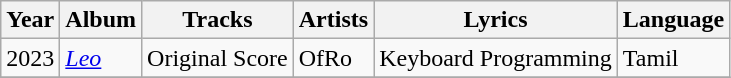<table class="wikitable">
<tr>
<th>Year</th>
<th>Album</th>
<th>Tracks</th>
<th>Artists</th>
<th>Lyrics</th>
<th>Language</th>
</tr>
<tr>
<td rowspan="1">2023</td>
<td><a href='#'><em>Leo</em></a></td>
<td>Original Score</td>
<td>OfRo</td>
<td>Keyboard Programming</td>
<td>Tamil</td>
</tr>
<tr>
</tr>
</table>
